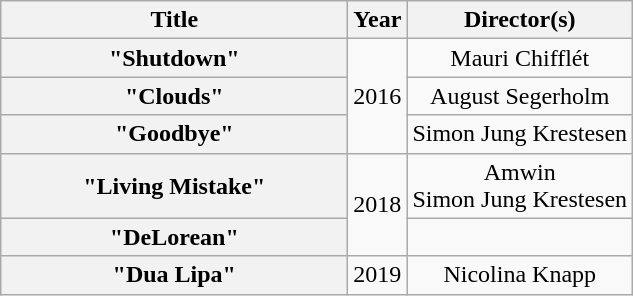<table class="wikitable plainrowheaders" style="text-align:center">
<tr>
<th scope="col" style="width:14em">Title</th>
<th scope="col">Year</th>
<th scope="col">Director(s)</th>
</tr>
<tr>
<th scope="row">"Shutdown"</th>
<td rowspan="3">2016</td>
<td>Mauri Chifflét</td>
</tr>
<tr>
<th scope="row">"Clouds"</th>
<td>August Segerholm</td>
</tr>
<tr>
<th scope="row">"Goodbye"</th>
<td>Simon Jung Krestesen</td>
</tr>
<tr>
<th scope="row">"Living Mistake"</th>
<td rowspan="2">2018</td>
<td>Amwin<br>Simon Jung Krestesen</td>
</tr>
<tr>
<th scope="row">"DeLorean"</th>
<td></td>
</tr>
<tr>
<th scope="row">"Dua Lipa"</th>
<td>2019</td>
<td>Nicolina Knapp</td>
</tr>
</table>
